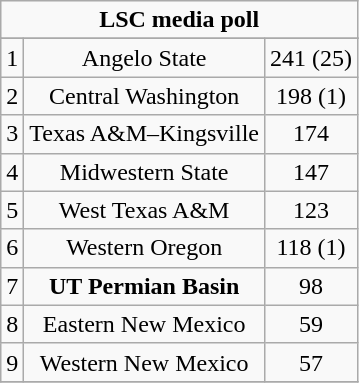<table class="wikitable" style="display: inline-table;">
<tr>
<td align="center" Colspan="3"><strong>LSC media poll</strong></td>
</tr>
<tr align="center">
</tr>
<tr align="center">
<td>1</td>
<td>Angelo State</td>
<td>241 (25)</td>
</tr>
<tr align="center">
<td>2</td>
<td>Central Washington</td>
<td>198 (1)</td>
</tr>
<tr align="center">
<td>3</td>
<td>Texas A&M–Kingsville</td>
<td>174</td>
</tr>
<tr align="center">
<td>4</td>
<td>Midwestern State</td>
<td>147</td>
</tr>
<tr align="center">
<td>5</td>
<td>West Texas A&M</td>
<td>123</td>
</tr>
<tr align="center">
<td>6</td>
<td>Western Oregon</td>
<td>118 (1)</td>
</tr>
<tr align="center">
<td>7</td>
<td><strong>UT Permian Basin</strong></td>
<td>98</td>
</tr>
<tr align="center">
<td>8</td>
<td>Eastern New Mexico</td>
<td>59</td>
</tr>
<tr align="center">
<td>9</td>
<td>Western New Mexico</td>
<td>57</td>
</tr>
<tr>
</tr>
</table>
